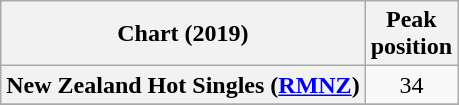<table class="wikitable plainrowheaders" style="text-align:center">
<tr>
<th scope="col">Chart (2019)</th>
<th scope="col">Peak<br>position</th>
</tr>
<tr>
<th scope="row">New Zealand Hot Singles (<a href='#'>RMNZ</a>)</th>
<td>34</td>
</tr>
<tr>
</tr>
</table>
